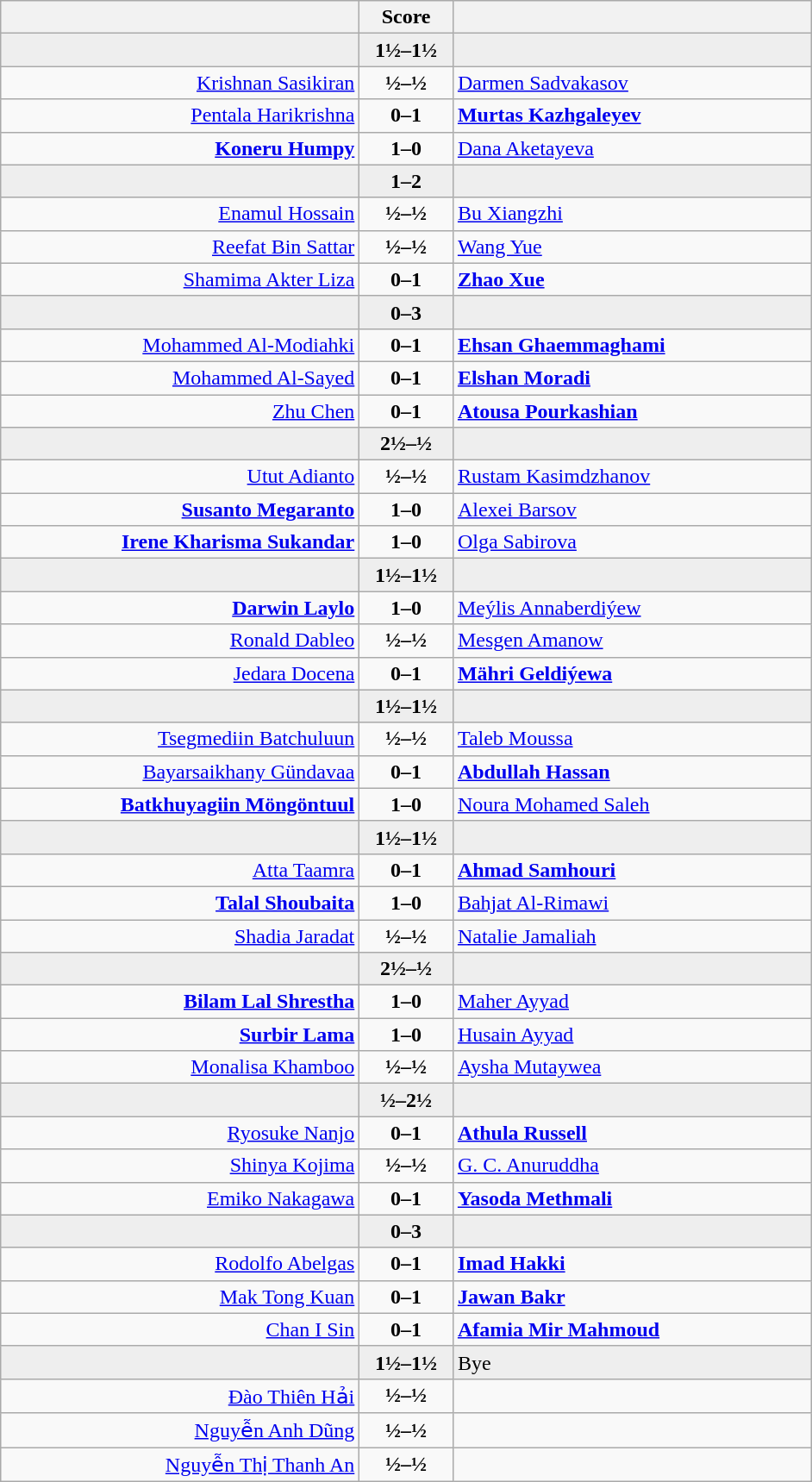<table class="wikitable" style="text-align: center;">
<tr>
<th align="right" width="270"></th>
<th width="65">Score</th>
<th align="left" width="270"></th>
</tr>
<tr style="background:#eeeeee;">
<td align=right></td>
<td align=center><strong>1½–1½</strong></td>
<td align=left></td>
</tr>
<tr>
<td align=right><a href='#'>Krishnan Sasikiran</a></td>
<td align=center><strong>½–½</strong></td>
<td align=left><a href='#'>Darmen Sadvakasov</a></td>
</tr>
<tr>
<td align=right><a href='#'>Pentala Harikrishna</a></td>
<td align=center><strong>0–1</strong></td>
<td align=left><strong><a href='#'>Murtas Kazhgaleyev</a></strong></td>
</tr>
<tr>
<td align=right><strong><a href='#'>Koneru Humpy</a></strong></td>
<td align=center><strong>1–0</strong></td>
<td align=left><a href='#'>Dana Aketayeva</a></td>
</tr>
<tr style="background:#eeeeee;">
<td align=right></td>
<td align=center><strong>1–2</strong></td>
<td align=left><strong></strong></td>
</tr>
<tr>
<td align=right><a href='#'>Enamul Hossain</a></td>
<td align=center><strong>½–½</strong></td>
<td align=left><a href='#'>Bu Xiangzhi</a></td>
</tr>
<tr>
<td align=right><a href='#'>Reefat Bin Sattar</a></td>
<td align=center><strong>½–½</strong></td>
<td align=left><a href='#'>Wang Yue</a></td>
</tr>
<tr>
<td align=right><a href='#'>Shamima Akter Liza</a></td>
<td align=center><strong>0–1</strong></td>
<td align=left><strong><a href='#'>Zhao Xue</a></strong></td>
</tr>
<tr style="background:#eeeeee;">
<td align=right></td>
<td align=center><strong>0–3</strong></td>
<td align=left><strong></strong></td>
</tr>
<tr>
<td align=right><a href='#'>Mohammed Al-Modiahki</a></td>
<td align=center><strong>0–1</strong></td>
<td align=left><strong><a href='#'>Ehsan Ghaemmaghami</a></strong></td>
</tr>
<tr>
<td align=right><a href='#'>Mohammed Al-Sayed</a></td>
<td align=center><strong>0–1</strong></td>
<td align=left><strong><a href='#'>Elshan Moradi</a></strong></td>
</tr>
<tr>
<td align=right><a href='#'>Zhu Chen</a></td>
<td align=center><strong>0–1</strong></td>
<td align=left><strong><a href='#'>Atousa Pourkashian</a></strong></td>
</tr>
<tr style="background:#eeeeee;">
<td align=right><strong></strong></td>
<td align=center><strong>2½–½</strong></td>
<td align=left></td>
</tr>
<tr>
<td align=right><a href='#'>Utut Adianto</a></td>
<td align=center><strong>½–½</strong></td>
<td align=left><a href='#'>Rustam Kasimdzhanov</a></td>
</tr>
<tr>
<td align=right><strong><a href='#'>Susanto Megaranto</a></strong></td>
<td align=center><strong>1–0</strong></td>
<td align=left><a href='#'>Alexei Barsov</a></td>
</tr>
<tr>
<td align=right><strong><a href='#'>Irene Kharisma Sukandar</a></strong></td>
<td align=center><strong>1–0</strong></td>
<td align=left><a href='#'>Olga Sabirova</a></td>
</tr>
<tr style="background:#eeeeee;">
<td align=right></td>
<td align=center><strong>1½–1½</strong></td>
<td align=left></td>
</tr>
<tr>
<td align=right><strong><a href='#'>Darwin Laylo</a></strong></td>
<td align=center><strong>1–0</strong></td>
<td align=left><a href='#'>Meýlis Annaberdiýew</a></td>
</tr>
<tr>
<td align=right><a href='#'>Ronald Dableo</a></td>
<td align=center><strong>½–½</strong></td>
<td align=left><a href='#'>Mesgen Amanow</a></td>
</tr>
<tr>
<td align=right><a href='#'>Jedara Docena</a></td>
<td align=center><strong>0–1</strong></td>
<td align=left><strong><a href='#'>Mähri Geldiýewa</a></strong></td>
</tr>
<tr style="background:#eeeeee;">
<td align=right></td>
<td align=center><strong>1½–1½</strong></td>
<td align=left></td>
</tr>
<tr>
<td align=right><a href='#'>Tsegmediin Batchuluun</a></td>
<td align=center><strong>½–½</strong></td>
<td align=left><a href='#'>Taleb Moussa</a></td>
</tr>
<tr>
<td align=right><a href='#'>Bayarsaikhany Gündavaa</a></td>
<td align=center><strong>0–1</strong></td>
<td align=left><strong><a href='#'>Abdullah Hassan</a></strong></td>
</tr>
<tr>
<td align=right><strong><a href='#'>Batkhuyagiin Möngöntuul</a></strong></td>
<td align=center><strong>1–0</strong></td>
<td align=left><a href='#'>Noura Mohamed Saleh</a></td>
</tr>
<tr style="background:#eeeeee;">
<td align=right></td>
<td align=center><strong>1½–1½</strong></td>
<td align=left></td>
</tr>
<tr>
<td align=right><a href='#'>Atta Taamra</a></td>
<td align=center><strong>0–1</strong></td>
<td align=left><strong><a href='#'>Ahmad Samhouri</a></strong></td>
</tr>
<tr>
<td align=right><strong><a href='#'>Talal Shoubaita</a></strong></td>
<td align=center><strong>1–0</strong></td>
<td align=left><a href='#'>Bahjat Al-Rimawi</a></td>
</tr>
<tr>
<td align=right><a href='#'>Shadia Jaradat</a></td>
<td align=center><strong>½–½</strong></td>
<td align=left><a href='#'>Natalie Jamaliah</a></td>
</tr>
<tr style="background:#eeeeee;">
<td align=right><strong></strong></td>
<td align=center><strong>2½–½</strong></td>
<td align=left></td>
</tr>
<tr>
<td align=right><strong><a href='#'>Bilam Lal Shrestha</a></strong></td>
<td align=center><strong>1–0</strong></td>
<td align=left><a href='#'>Maher Ayyad</a></td>
</tr>
<tr>
<td align=right><strong><a href='#'>Surbir Lama</a></strong></td>
<td align=center><strong>1–0</strong></td>
<td align=left><a href='#'>Husain Ayyad</a></td>
</tr>
<tr>
<td align=right><a href='#'>Monalisa Khamboo</a></td>
<td align=center><strong>½–½</strong></td>
<td align=left><a href='#'>Aysha Mutaywea</a></td>
</tr>
<tr style="background:#eeeeee;">
<td align=right></td>
<td align=center><strong>½–2½</strong></td>
<td align=left><strong></strong></td>
</tr>
<tr>
<td align=right><a href='#'>Ryosuke Nanjo</a></td>
<td align=center><strong>0–1</strong></td>
<td align=left><strong><a href='#'>Athula Russell</a></strong></td>
</tr>
<tr>
<td align=right><a href='#'>Shinya Kojima</a></td>
<td align=center><strong>½–½</strong></td>
<td align=left><a href='#'>G. C. Anuruddha</a></td>
</tr>
<tr>
<td align=right><a href='#'>Emiko Nakagawa</a></td>
<td align=center><strong>0–1</strong></td>
<td align=left><strong><a href='#'>Yasoda Methmali</a></strong></td>
</tr>
<tr style="background:#eeeeee;">
<td align=right></td>
<td align=center><strong>0–3</strong></td>
<td align=left><strong></strong></td>
</tr>
<tr>
<td align=right><a href='#'>Rodolfo Abelgas</a></td>
<td align=center><strong>0–1</strong></td>
<td align=left><strong><a href='#'>Imad Hakki</a></strong></td>
</tr>
<tr>
<td align=right><a href='#'>Mak Tong Kuan</a></td>
<td align=center><strong>0–1</strong></td>
<td align=left><strong><a href='#'>Jawan Bakr</a></strong></td>
</tr>
<tr>
<td align=right><a href='#'>Chan I Sin</a></td>
<td align=center><strong>0–1</strong></td>
<td align=left><strong><a href='#'>Afamia Mir Mahmoud</a></strong></td>
</tr>
<tr style="background:#eeeeee;">
<td align=right></td>
<td align=center><strong>1½–1½</strong></td>
<td align=left>Bye</td>
</tr>
<tr>
<td align=right><a href='#'>Đào Thiên Hải</a></td>
<td align=center><strong>½–½</strong></td>
<td align=left></td>
</tr>
<tr>
<td align=right><a href='#'>Nguyễn Anh Dũng</a></td>
<td align=center><strong>½–½</strong></td>
<td align=left></td>
</tr>
<tr>
<td align=right><a href='#'>Nguyễn Thị Thanh An</a></td>
<td align=center><strong>½–½</strong></td>
<td align=left></td>
</tr>
</table>
